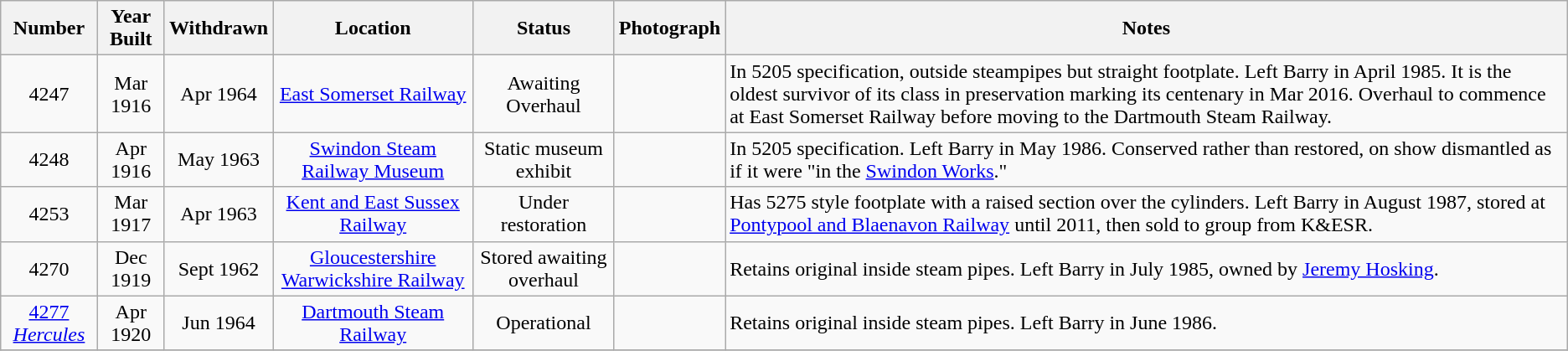<table class="wikitable">
<tr>
<th>Number</th>
<th>Year Built</th>
<th>Withdrawn</th>
<th>Location</th>
<th>Status</th>
<th>Photograph</th>
<th>Notes</th>
</tr>
<tr>
<td align=center>4247</td>
<td align=center>Mar 1916</td>
<td align=center>Apr 1964</td>
<td align=center><a href='#'>East Somerset Railway</a></td>
<td align=center>Awaiting Overhaul</td>
<td align=center></td>
<td align=left>In 5205 specification, outside steampipes but straight footplate. Left Barry in  April 1985. It is the oldest survivor of its class in preservation marking its centenary in Mar 2016. Overhaul to commence at East Somerset Railway before moving to the Dartmouth Steam Railway.</td>
</tr>
<tr>
<td align=center>4248</td>
<td align=center>Apr 1916</td>
<td align=center>May 1963</td>
<td align=center><a href='#'>Swindon Steam Railway Museum</a></td>
<td align=center>Static museum exhibit</td>
<td align=center></td>
<td align=left>In 5205 specification. Left Barry in May 1986. Conserved rather than restored, on show dismantled as if it were "in the <a href='#'>Swindon Works</a>."</td>
</tr>
<tr>
<td align=center>4253</td>
<td align=center>Mar 1917</td>
<td align=center>Apr 1963</td>
<td align=center><a href='#'>Kent and East Sussex Railway</a></td>
<td align=center>Under restoration</td>
<td align=center></td>
<td align=left>Has 5275 style footplate with a raised section over the cylinders. Left Barry in August 1987, stored at <a href='#'>Pontypool and Blaenavon Railway</a> until 2011, then sold to group from K&ESR.</td>
</tr>
<tr>
<td align=center>4270</td>
<td align=center>Dec 1919</td>
<td align=center>Sept 1962</td>
<td align=center><a href='#'>Gloucestershire Warwickshire Railway</a></td>
<td align=center>Stored awaiting overhaul</td>
<td align=center></td>
<td align=left>Retains original inside steam pipes. Left Barry in July 1985, owned by <a href='#'>Jeremy Hosking</a>.</td>
</tr>
<tr>
<td align=center><a href='#'>4277 <em>Hercules</em></a></td>
<td align=center>Apr 1920</td>
<td align=center>Jun 1964</td>
<td align=center><a href='#'>Dartmouth Steam Railway</a></td>
<td align=center>Operational</td>
<td align=center></td>
<td align=left>Retains original inside steam pipes. Left Barry in June 1986.</td>
</tr>
<tr>
</tr>
</table>
